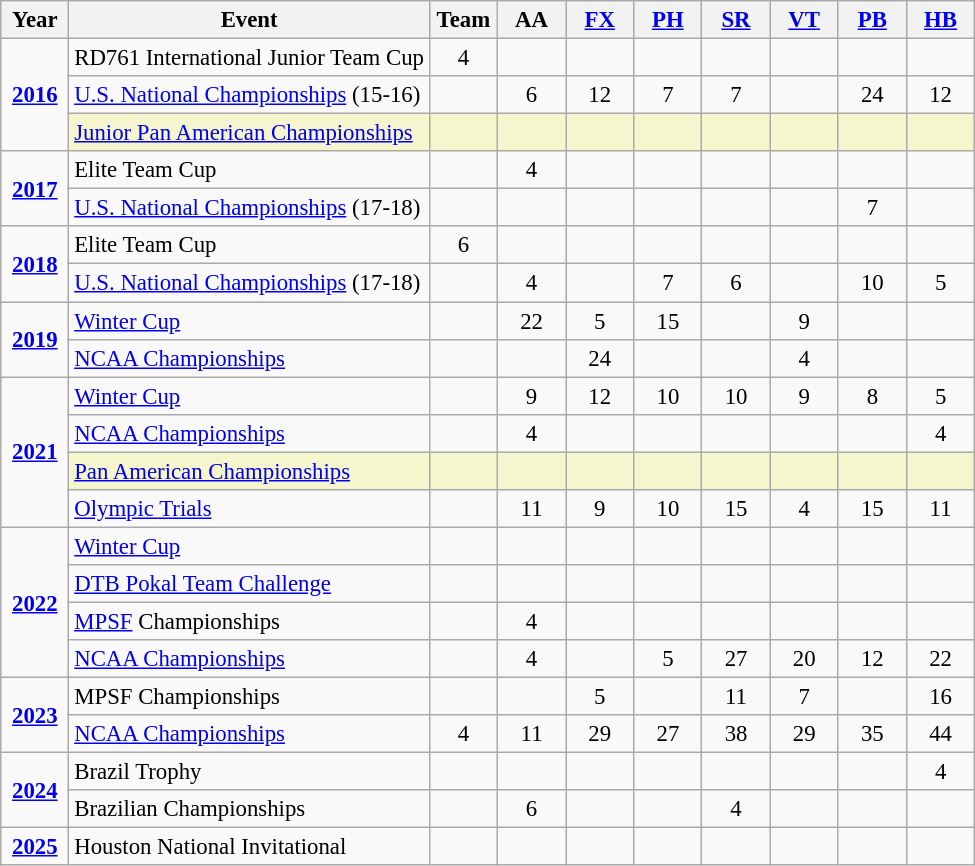<table class="wikitable sortable" style="text-align:center; font-size:95%;">
<tr>
<th width=7% class=unsortable>Year</th>
<th width=37% class=unsortable>Event</th>
<th width=7% class=unsortable>Team</th>
<th width=7% class=unsortable>AA</th>
<th width=7% class=unsortable><a href='#'>FX</a></th>
<th width=7% class=unsortable><a href='#'>PH</a></th>
<th width=7% class=unsortable><a href='#'>SR</a></th>
<th width=7% class=unsortable><a href='#'>VT</a></th>
<th width=7% class=unsortable><a href='#'>PB</a></th>
<th width=7% class=unsortable><a href='#'>HB</a></th>
</tr>
<tr>
<td rowspan="3"><strong><a href='#'>2016</a></strong></td>
<td align=left>RD761 International Junior Team Cup</td>
<td>4</td>
<td></td>
<td></td>
<td></td>
<td></td>
<td></td>
<td></td>
<td></td>
</tr>
<tr>
<td align=left><a href='#'>U.S. National Championships</a> (15-16)</td>
<td></td>
<td>6</td>
<td>12</td>
<td>7</td>
<td>7</td>
<td></td>
<td>24</td>
<td>12</td>
</tr>
<tr bgcolor=#F5F6CE>
<td align=left><a href='#'>Junior Pan American Championships</a></td>
<td></td>
<td></td>
<td></td>
<td></td>
<td></td>
<td></td>
<td></td>
<td></td>
</tr>
<tr>
<td rowspan="2"><strong><a href='#'>2017</a></strong></td>
<td align=left>Elite Team Cup</td>
<td></td>
<td>4</td>
<td></td>
<td></td>
<td></td>
<td></td>
<td></td>
<td></td>
</tr>
<tr>
<td align=left><a href='#'>U.S. National Championships</a> (17-18)</td>
<td></td>
<td></td>
<td></td>
<td></td>
<td></td>
<td></td>
<td>7</td>
<td></td>
</tr>
<tr>
<td rowspan="2"><strong><a href='#'>2018</a></strong></td>
<td align=left>Elite Team Cup</td>
<td>6</td>
<td></td>
<td></td>
<td></td>
<td></td>
<td></td>
<td></td>
<td></td>
</tr>
<tr>
<td align=left><a href='#'>U.S. National Championships</a> (17-18)</td>
<td></td>
<td>4</td>
<td></td>
<td>7</td>
<td>6</td>
<td></td>
<td>10</td>
<td>5</td>
</tr>
<tr>
<td rowspan="2"><strong><a href='#'>2019</a></strong></td>
<td align=left><a href='#'>Winter Cup</a></td>
<td></td>
<td>22</td>
<td>5</td>
<td>15</td>
<td></td>
<td>9</td>
<td></td>
<td></td>
</tr>
<tr>
<td align=left><a href='#'>NCAA Championships</a></td>
<td></td>
<td></td>
<td>24</td>
<td></td>
<td></td>
<td>4</td>
<td></td>
<td></td>
</tr>
<tr>
<td rowspan="4"><strong><a href='#'>2021</a></strong></td>
<td align=left><a href='#'>Winter Cup</a></td>
<td></td>
<td>9</td>
<td>12</td>
<td>10</td>
<td>10</td>
<td>9</td>
<td>8</td>
<td>5</td>
</tr>
<tr>
<td align=left><a href='#'>NCAA Championships</a></td>
<td></td>
<td>4</td>
<td></td>
<td></td>
<td></td>
<td></td>
<td></td>
<td>4</td>
</tr>
<tr bgcolor=#F5F6CE>
<td align=left><a href='#'>Pan American Championships</a></td>
<td></td>
<td></td>
<td></td>
<td></td>
<td></td>
<td></td>
<td></td>
<td></td>
</tr>
<tr>
<td align=left><a href='#'>Olympic Trials</a></td>
<td></td>
<td>11</td>
<td>9</td>
<td>10</td>
<td>15</td>
<td>4</td>
<td>15</td>
<td>11</td>
</tr>
<tr>
<td rowspan="4"><strong><a href='#'>2022</a></strong></td>
<td align=left><a href='#'>Winter Cup</a></td>
<td></td>
<td></td>
<td></td>
<td></td>
<td></td>
<td></td>
<td></td>
<td></td>
</tr>
<tr>
<td align=left><a href='#'>DTB Pokal Team Challenge</a></td>
<td></td>
<td></td>
<td></td>
<td></td>
<td></td>
<td></td>
<td></td>
<td></td>
</tr>
<tr>
<td align=left><a href='#'>MPSF</a> Championships</td>
<td></td>
<td>4</td>
<td></td>
<td></td>
<td></td>
<td></td>
<td></td>
<td></td>
</tr>
<tr>
<td align=left><a href='#'>NCAA Championships</a></td>
<td></td>
<td>4</td>
<td></td>
<td>5</td>
<td>27</td>
<td>20</td>
<td>12</td>
<td>22</td>
</tr>
<tr>
<td rowspan="2"><strong><a href='#'>2023</a></strong></td>
<td align=left>MPSF Championships</td>
<td></td>
<td></td>
<td>5</td>
<td></td>
<td>11</td>
<td>7</td>
<td></td>
<td>16</td>
</tr>
<tr>
<td align=left><a href='#'>NCAA Championships</a></td>
<td>4</td>
<td>11</td>
<td>29</td>
<td>27</td>
<td>38</td>
<td>29</td>
<td>35</td>
<td>44</td>
</tr>
<tr>
<td rowspan="2"><strong><a href='#'>2024</a></strong></td>
<td align=left>Brazil Trophy</td>
<td></td>
<td></td>
<td></td>
<td></td>
<td></td>
<td></td>
<td></td>
<td>4</td>
</tr>
<tr>
<td align=left>Brazilian Championships</td>
<td></td>
<td>6</td>
<td></td>
<td></td>
<td>4</td>
<td></td>
<td></td>
<td></td>
</tr>
<tr>
<td rowspan="1"><strong><a href='#'>2025</a></strong></td>
<td align=left>Houston National Invitational</td>
<td></td>
<td></td>
<td></td>
<td></td>
<td></td>
<td></td>
<td></td>
<td></td>
</tr>
</table>
